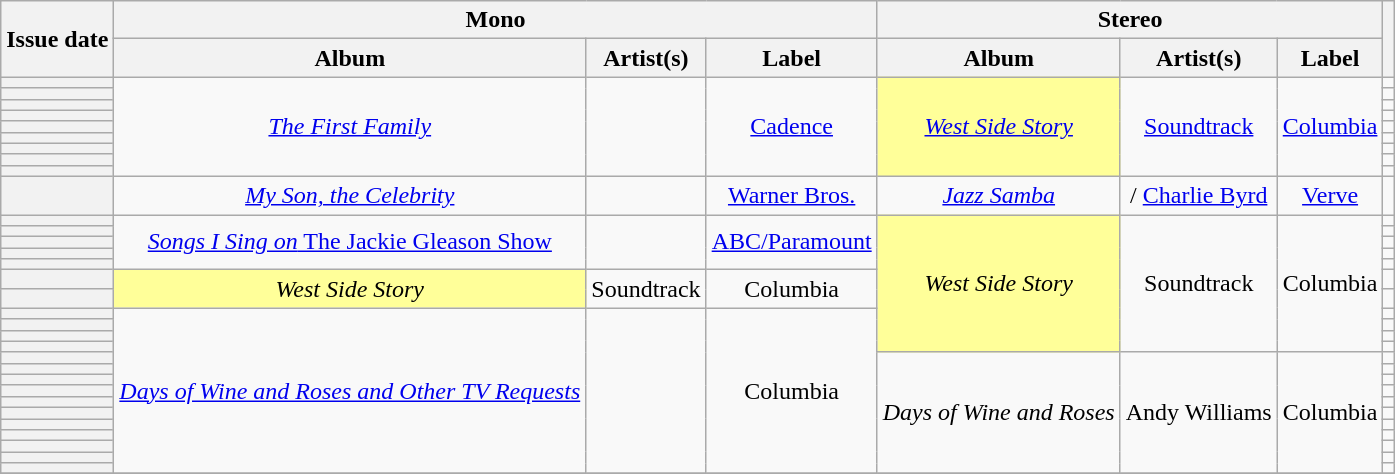<table class="wikitable sortable plainrowheaders" style="text-align: center">
<tr>
<th scope=col rowspan=2>Issue date</th>
<th scope=col colspan=3>Mono</th>
<th scope=col colspan=3>Stereo</th>
<th rowspan=2 scope=col class="unsortable"></th>
</tr>
<tr>
<th scope=col>Album</th>
<th scope=col>Artist(s)</th>
<th scope=col>Label</th>
<th scope=col>Album</th>
<th scope=col>Artist(s)</th>
<th scope=col>Label</th>
</tr>
<tr>
<th scope="row"></th>
<td rowspan=9><em><a href='#'>The First Family</a></em></td>
<td rowspan=9></td>
<td rowspan=9><a href='#'>Cadence</a></td>
<td bgcolor=#FFFF99 rowspan="9"><em><a href='#'>West Side Story</a></em> </td>
<td rowspan=9><a href='#'>Soundtrack</a></td>
<td rowspan=9><a href='#'>Columbia</a></td>
<td style="text-align: center;"></td>
</tr>
<tr>
<th scope="row"></th>
<td style="text-align: center;"></td>
</tr>
<tr>
<th scope="row"></th>
<td style="text-align: center;"></td>
</tr>
<tr>
<th scope="row"></th>
<td style="text-align: center;"></td>
</tr>
<tr>
<th scope="row"></th>
<td style="text-align: center;"></td>
</tr>
<tr>
<th scope="row"></th>
<td style="text-align: center;"></td>
</tr>
<tr>
<th scope="row"></th>
<td style="text-align: center;"></td>
</tr>
<tr>
<th scope="row"></th>
<td style="text-align: center;"></td>
</tr>
<tr>
<th scope="row"></th>
<td style="text-align: center;"></td>
</tr>
<tr>
<th scope="row"></th>
<td><em><a href='#'>My Son, the Celebrity</a></em></td>
<td></td>
<td><a href='#'>Warner Bros.</a></td>
<td><em><a href='#'>Jazz Samba</a></em></td>
<td> / <a href='#'>Charlie Byrd</a></td>
<td><a href='#'>Verve</a></td>
<td style="text-align: center;"></td>
</tr>
<tr>
<th scope="row"></th>
<td rowspan=5><a href='#'><em>Songs I Sing on</em> The Jackie Gleason Show</a></td>
<td rowspan=5></td>
<td rowspan=5><a href='#'>ABC/Paramount</a></td>
<td bgcolor=#FFFF99 rowspan=11><em>West Side Story</em> </td>
<td rowspan=11>Soundtrack</td>
<td rowspan=11>Columbia</td>
<td style="text-align: center;"></td>
</tr>
<tr>
<th scope="row"></th>
<td style="text-align: center;"></td>
</tr>
<tr>
<th scope="row"></th>
<td style="text-align: center;"></td>
</tr>
<tr>
<th scope="row"></th>
<td style="text-align: center;"></td>
</tr>
<tr>
<th scope="row"></th>
<td style="text-align: center;"></td>
</tr>
<tr>
<th scope="row"></th>
<td bgcolor=#FFFF99 rowspan=2><em>West Side Story</em> </td>
<td rowspan=2>Soundtrack</td>
<td rowspan=2>Columbia</td>
<td style="text-align: center;"></td>
</tr>
<tr>
<th scope="row"></th>
<td style="text-align: center;"></td>
</tr>
<tr>
<th scope="row"></th>
<td rowspan=15><em><a href='#'>Days of Wine and Roses and Other TV Requests</a></em></td>
<td rowspan=15></td>
<td rowspan=15>Columbia</td>
<td style="text-align: center;"></td>
</tr>
<tr>
<th scope="row"></th>
<td style="text-align: center;"></td>
</tr>
<tr>
<th scope="row"></th>
<td style="text-align: center;"></td>
</tr>
<tr>
<th scope="row"></th>
<td style="text-align: center;"></td>
</tr>
<tr>
<th scope="row"></th>
<td rowspan=11><em>Days of Wine and Roses</em></td>
<td rowspan=11 data-sort-value="Williams, Andy">Andy Williams</td>
<td rowspan=11>Columbia</td>
<td style="text-align: center;"></td>
</tr>
<tr>
<th scope="row"></th>
<td style="text-align: center;"></td>
</tr>
<tr>
<th scope="row"></th>
<td style="text-align: center;"></td>
</tr>
<tr>
<th scope="row"></th>
<td style="text-align: center;"></td>
</tr>
<tr>
<th scope="row"></th>
<td style="text-align: center;"></td>
</tr>
<tr>
<th scope="row"></th>
<td style="text-align: center;"></td>
</tr>
<tr>
<th scope="row"></th>
<td style="text-align: center;"></td>
</tr>
<tr>
<th scope="row"></th>
<td style="text-align: center;"></td>
</tr>
<tr>
<th scope="row"></th>
<td style="text-align: center;"></td>
</tr>
<tr>
<th scope="row"></th>
<td style="text-align: center;"></td>
</tr>
<tr>
<th scope="row"></th>
<td style="text-align: center;"></td>
</tr>
<tr>
</tr>
</table>
